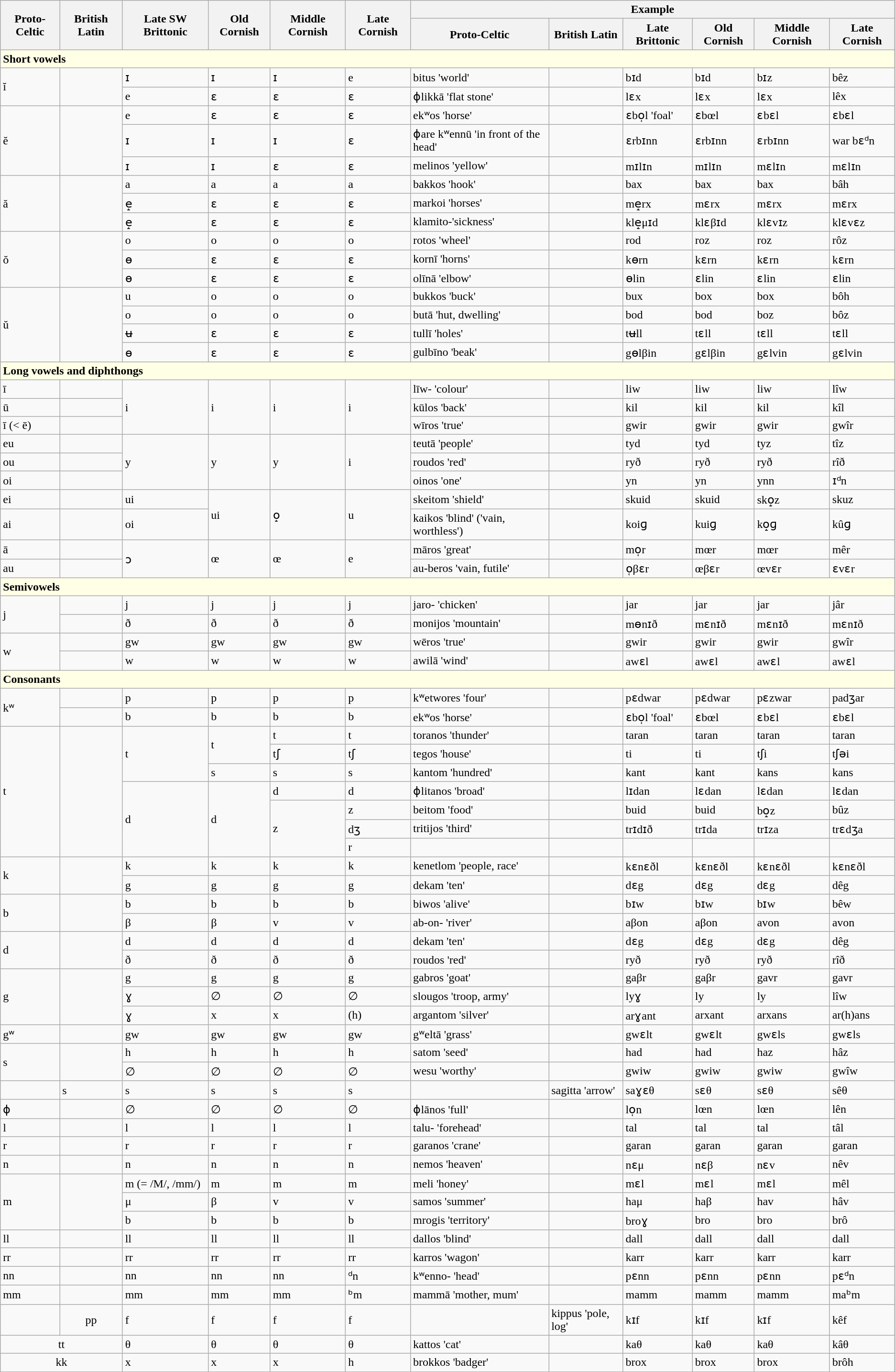<table class="wikitable">
<tr>
<th rowspan=2>Proto-Celtic</th>
<th rowspan=2>British Latin</th>
<th rowspan=2>Late SW Brittonic</th>
<th rowspan="2">Old Cornish</th>
<th rowspan="2">Middle Cornish</th>
<th rowspan="2">Late Cornish</th>
<th colspan=6>Example</th>
</tr>
<tr>
<th>Proto-Celtic</th>
<th>British Latin</th>
<th>Late Brittonic</th>
<th>Old Cornish</th>
<th>Middle Cornish</th>
<th>Late Cornish</th>
</tr>
<tr>
<td colspan="12" style='background: #ffffe6;'><strong>Short vowels</strong></td>
</tr>
<tr>
<td rowspan="2">ĭ</td>
<td rowspan="2"></td>
<td>ɪ</td>
<td>ɪ</td>
<td>ɪ</td>
<td>e</td>
<td>bitus 'world'</td>
<td></td>
<td>bɪd</td>
<td>bɪd</td>
<td>bɪz</td>
<td>bêz</td>
</tr>
<tr>
<td>e</td>
<td>ɛ</td>
<td>ɛ</td>
<td>ɛ</td>
<td>ɸlikkā 'flat stone'</td>
<td></td>
<td>lɛx</td>
<td>lɛx</td>
<td>lɛx</td>
<td>lêx</td>
</tr>
<tr>
<td rowspan="3">ĕ</td>
<td rowspan="3"></td>
<td>e</td>
<td>ɛ</td>
<td>ɛ</td>
<td>ɛ</td>
<td>ekʷos 'horse'</td>
<td></td>
<td>ɛbo̜l 'foal'</td>
<td>ɛbœl</td>
<td>ɛbɛl</td>
<td>ɛbɛl</td>
</tr>
<tr>
<td>ɪ</td>
<td>ɪ</td>
<td>ɪ</td>
<td>ɛ</td>
<td>ɸare kʷennū 'in front of the head'</td>
<td></td>
<td>ɛrbɪnn</td>
<td>ɛrbɪnn</td>
<td>ɛrbɪnn</td>
<td>war bɛᵈn</td>
</tr>
<tr>
<td>ɪ</td>
<td>ɪ</td>
<td>ɛ</td>
<td>ɛ</td>
<td>melinos 'yellow'</td>
<td></td>
<td>mɪlɪn</td>
<td>mɪlɪn</td>
<td>mɛlɪn</td>
<td>mɛlɪn</td>
</tr>
<tr>
<td rowspan="3">ă</td>
<td rowspan="3"></td>
<td>a</td>
<td>a</td>
<td>a</td>
<td>a</td>
<td>bakkos 'hook'</td>
<td></td>
<td>bax</td>
<td>bax</td>
<td>bax</td>
<td>bâh</td>
</tr>
<tr>
<td>e̝</td>
<td>ɛ</td>
<td>ɛ</td>
<td>ɛ</td>
<td>markoi 'horses'</td>
<td></td>
<td>me̝rx</td>
<td>mɛrx</td>
<td>mɛrx</td>
<td>mɛrx</td>
</tr>
<tr>
<td>e̝</td>
<td>ɛ</td>
<td>ɛ</td>
<td>ɛ</td>
<td>klamito-'sickness'</td>
<td></td>
<td>kle̝μɪd</td>
<td>klɛβɪd</td>
<td>klɛvɪz</td>
<td>klɛvɛz</td>
</tr>
<tr>
<td rowspan="3">ŏ</td>
<td rowspan="3"></td>
<td>o</td>
<td>o</td>
<td>o</td>
<td>o</td>
<td>rotos 'wheel'</td>
<td></td>
<td>rod</td>
<td>roz</td>
<td>roz</td>
<td>rôz</td>
</tr>
<tr>
<td>ɵ</td>
<td>ɛ</td>
<td>ɛ</td>
<td>ɛ</td>
<td>kornī 'horns'</td>
<td></td>
<td>kɵrn</td>
<td>kɛrn</td>
<td>kɛrn</td>
<td>kɛrn</td>
</tr>
<tr>
<td>ɵ</td>
<td>ɛ</td>
<td>ɛ</td>
<td>ɛ</td>
<td>olīnā 'elbow'</td>
<td></td>
<td>ɵlin</td>
<td>ɛlin</td>
<td>ɛlin</td>
<td>ɛlin</td>
</tr>
<tr>
<td rowspan="4">ŭ</td>
<td rowspan="4"></td>
<td>u</td>
<td>o</td>
<td>o</td>
<td>o</td>
<td>bukkos 'buck'</td>
<td></td>
<td>bux</td>
<td>box</td>
<td>box</td>
<td>bôh</td>
</tr>
<tr>
<td>o</td>
<td>o</td>
<td>o</td>
<td>o</td>
<td>butā 'hut, dwelling'</td>
<td></td>
<td>bod</td>
<td>bod</td>
<td>boz</td>
<td>bôz</td>
</tr>
<tr>
<td>ʉ</td>
<td>ɛ</td>
<td>ɛ</td>
<td>ɛ</td>
<td>tullī 'holes'</td>
<td></td>
<td>tʉll</td>
<td>tɛll</td>
<td>tɛll</td>
<td>tɛll</td>
</tr>
<tr>
<td>ɵ</td>
<td>ɛ</td>
<td>ɛ</td>
<td>ɛ</td>
<td>gulbīno 'beak'</td>
<td></td>
<td>gɵlβin</td>
<td>gɛlβin</td>
<td>gɛlvin</td>
<td>gɛlvin</td>
</tr>
<tr>
<td colspan="12" style='background: #ffffe6;'><strong>Long vowels and diphthongs</strong></td>
</tr>
<tr>
<td>ī</td>
<td></td>
<td rowspan="3">i</td>
<td rowspan="3">i</td>
<td rowspan="3">i</td>
<td rowspan="3">i</td>
<td>līw- 'colour'</td>
<td></td>
<td>liw</td>
<td>liw</td>
<td>liw</td>
<td>lîw</td>
</tr>
<tr>
<td>ū</td>
<td></td>
<td>kūlos 'back'</td>
<td></td>
<td>kil</td>
<td>kil</td>
<td>kil</td>
<td>kîl</td>
</tr>
<tr>
<td>ī (< ē)</td>
<td></td>
<td>wīros 'true'</td>
<td></td>
<td>gwir</td>
<td>gwir</td>
<td>gwir</td>
<td>gwîr</td>
</tr>
<tr>
<td>eu</td>
<td></td>
<td rowspan="3">y</td>
<td rowspan="3">y</td>
<td rowspan="3">y</td>
<td rowspan="3">i</td>
<td>teutā 'people'</td>
<td></td>
<td>tyd</td>
<td>tyd</td>
<td>tyz</td>
<td>tîz</td>
</tr>
<tr>
<td>ou</td>
<td></td>
<td>roudos 'red'</td>
<td></td>
<td>ryð</td>
<td>ryð</td>
<td>ryð</td>
<td>rîð</td>
</tr>
<tr>
<td>oi</td>
<td></td>
<td>oinos 'one'</td>
<td></td>
<td>yn</td>
<td>yn</td>
<td>ynn</td>
<td>ɪᵈn</td>
</tr>
<tr>
<td>ei</td>
<td></td>
<td>ui</td>
<td rowspan="2">ui</td>
<td rowspan="2">o̝</td>
<td rowspan="2">u</td>
<td>skeitom 'shield'</td>
<td></td>
<td>skuid</td>
<td>skuid</td>
<td>sko̝z</td>
<td>skuz</td>
</tr>
<tr>
<td>ai</td>
<td></td>
<td>oi</td>
<td>kaikos 'blind' ('vain, worthless')</td>
<td></td>
<td>koiɡ</td>
<td>kuiɡ</td>
<td>ko̝ɡ</td>
<td>kûɡ</td>
</tr>
<tr>
<td>ā</td>
<td></td>
<td rowspan="2">ɔ</td>
<td rowspan="2">œ</td>
<td rowspan="2">œ</td>
<td rowspan="2">e</td>
<td>māros 'great'</td>
<td></td>
<td>mo̜r</td>
<td>mœr</td>
<td>mœr</td>
<td>mêr</td>
</tr>
<tr>
<td>au</td>
<td></td>
<td>au-beros 'vain, futile'</td>
<td></td>
<td>o̜βɛr</td>
<td>œβɛr</td>
<td>œvɛr</td>
<td>ɛvɛr</td>
</tr>
<tr>
<td colspan="12" style='background: #ffffe6;'><strong>Semivowels</strong></td>
</tr>
<tr>
<td rowspan="2">j</td>
<td></td>
<td>j</td>
<td>j</td>
<td>j</td>
<td>j</td>
<td>jaro- 'chicken'</td>
<td></td>
<td>jar</td>
<td>jar</td>
<td>jar</td>
<td>jâr</td>
</tr>
<tr>
<td></td>
<td>ð</td>
<td>ð</td>
<td>ð</td>
<td>ð</td>
<td>monijos 'mountain'</td>
<td></td>
<td>mɵnɪð</td>
<td>mɛnɪð</td>
<td>mɛnɪð</td>
<td>mɛnɪð</td>
</tr>
<tr>
<td rowspan="2">w</td>
<td></td>
<td>gw</td>
<td>gw</td>
<td>gw</td>
<td>gw</td>
<td>wēros 'true'</td>
<td></td>
<td>gwir</td>
<td>gwir</td>
<td>gwir</td>
<td>gwîr</td>
</tr>
<tr>
<td></td>
<td>w</td>
<td>w</td>
<td>w</td>
<td>w</td>
<td>awilā 'wind'</td>
<td></td>
<td>awɛl</td>
<td>awɛl</td>
<td>awɛl</td>
<td>awɛl</td>
</tr>
<tr>
<td colspan="12" style='background: #ffffe6;'><strong>Consonants</strong></td>
</tr>
<tr>
<td rowspan="2">kʷ</td>
<td></td>
<td>p</td>
<td>p</td>
<td>p</td>
<td>p</td>
<td>kʷetwores 'four'</td>
<td></td>
<td>pɛdwar</td>
<td>pɛdwar</td>
<td>pɛzwar</td>
<td>padʒar</td>
</tr>
<tr>
<td></td>
<td>b</td>
<td>b</td>
<td>b</td>
<td>b</td>
<td>ekʷos 'horse'</td>
<td></td>
<td>ɛbo̜l 'foal'</td>
<td>ɛbœl</td>
<td>ɛbɛl</td>
<td>ɛbɛl</td>
</tr>
<tr>
<td rowspan="7">t</td>
<td rowspan="7"></td>
<td rowspan="3">t</td>
<td rowspan="2">t</td>
<td>t</td>
<td>t</td>
<td>toranos 'thunder'</td>
<td></td>
<td>taran</td>
<td>taran</td>
<td>taran</td>
<td>taran</td>
</tr>
<tr>
<td>tʃ</td>
<td>tʃ</td>
<td>tegos 'house'</td>
<td></td>
<td>ti</td>
<td>ti</td>
<td>tʃi</td>
<td>tʃəi</td>
</tr>
<tr>
<td>s</td>
<td>s</td>
<td>s</td>
<td>kantom 'hundred'</td>
<td></td>
<td>kant</td>
<td>kant</td>
<td>kans</td>
<td>kans</td>
</tr>
<tr>
<td rowspan="4">d</td>
<td rowspan="4">d</td>
<td>d</td>
<td>d</td>
<td>ɸlitanos 'broad'</td>
<td></td>
<td>lɪdan</td>
<td>lɛdan</td>
<td>lɛdan</td>
<td>lɛdan</td>
</tr>
<tr>
<td rowspan="3">z</td>
<td>z</td>
<td>beitom 'food'</td>
<td></td>
<td>buid</td>
<td>buid</td>
<td>bo̝z</td>
<td>bûz</td>
</tr>
<tr>
<td>dʒ</td>
<td>tritijos 'third'</td>
<td></td>
<td>trɪdɪð</td>
<td>trɪda</td>
<td>trɪza</td>
<td>trɛdʒa</td>
</tr>
<tr>
<td>r</td>
<td></td>
<td></td>
<td></td>
<td></td>
<td></td>
<td></td>
</tr>
<tr>
<td rowspan="2">k</td>
<td rowspan="2"></td>
<td>k</td>
<td>k</td>
<td>k</td>
<td>k</td>
<td>kenetlom 'people, race'</td>
<td></td>
<td>kɛnɛðl</td>
<td>kɛnɛðl</td>
<td>kɛnɛðl</td>
<td>kɛnɛðl</td>
</tr>
<tr>
<td>g</td>
<td>g</td>
<td>g</td>
<td>g</td>
<td>dekam 'ten'</td>
<td></td>
<td>dɛg</td>
<td>dɛg</td>
<td>dɛg</td>
<td>dêg</td>
</tr>
<tr>
<td rowspan="2">b</td>
<td rowspan="2"></td>
<td>b</td>
<td>b</td>
<td>b</td>
<td>b</td>
<td>biwos 'alive'</td>
<td></td>
<td>bɪw</td>
<td>bɪw</td>
<td>bɪw</td>
<td>bêw</td>
</tr>
<tr>
<td>β</td>
<td>β</td>
<td>v</td>
<td>v</td>
<td>ab-on- 'river'</td>
<td></td>
<td>aβon</td>
<td>aβon</td>
<td>avon</td>
<td>avon</td>
</tr>
<tr>
<td rowspan="2">d</td>
<td rowspan="2"></td>
<td>d</td>
<td>d</td>
<td>d</td>
<td>d</td>
<td>dekam 'ten'</td>
<td></td>
<td>dɛg</td>
<td>dɛg</td>
<td>dɛg</td>
<td>dêg</td>
</tr>
<tr>
<td>ð</td>
<td>ð</td>
<td>ð</td>
<td>ð</td>
<td>roudos 'red'</td>
<td></td>
<td>ryð</td>
<td>ryð</td>
<td>ryð</td>
<td>rîð</td>
</tr>
<tr>
<td rowspan="3">g</td>
<td rowspan="3"></td>
<td>g</td>
<td>g</td>
<td>g</td>
<td>g</td>
<td>gabros 'goat'</td>
<td></td>
<td>gaβr</td>
<td>gaβr</td>
<td>gavr</td>
<td>gavr</td>
</tr>
<tr>
<td>ɣ</td>
<td>∅</td>
<td>∅</td>
<td>∅</td>
<td>slougos 'troop, army'</td>
<td></td>
<td>lyɣ</td>
<td>ly</td>
<td>ly</td>
<td>lîw</td>
</tr>
<tr>
<td>ɣ</td>
<td>x</td>
<td>x</td>
<td>(h)</td>
<td>argantom 'silver'</td>
<td></td>
<td>arɣant</td>
<td>arxant</td>
<td>arxans</td>
<td>ar(h)ans</td>
</tr>
<tr>
<td>gʷ</td>
<td></td>
<td>gw</td>
<td>gw</td>
<td>gw</td>
<td>gw</td>
<td>gʷeltā 'grass'</td>
<td></td>
<td>gwɛlt</td>
<td>gwɛlt</td>
<td>gwɛls</td>
<td>gwɛls</td>
</tr>
<tr>
<td rowspan="2">s</td>
<td rowspan="2"></td>
<td>h</td>
<td>h</td>
<td>h</td>
<td>h</td>
<td>satom 'seed'</td>
<td></td>
<td>had</td>
<td>had</td>
<td>haz</td>
<td>hâz</td>
</tr>
<tr>
<td>∅</td>
<td>∅</td>
<td>∅</td>
<td>∅</td>
<td>wesu 'worthy'</td>
<td></td>
<td>gwiw</td>
<td>gwiw</td>
<td>gwiw</td>
<td>gwîw</td>
</tr>
<tr>
<td></td>
<td>s</td>
<td>s</td>
<td>s</td>
<td>s</td>
<td>s</td>
<td></td>
<td>sagitta 'arrow'</td>
<td>saɣɛθ</td>
<td>sɛθ</td>
<td>sɛθ</td>
<td>sêθ</td>
</tr>
<tr>
<td>ɸ</td>
<td></td>
<td>∅</td>
<td>∅</td>
<td>∅</td>
<td>∅</td>
<td>ɸlānos 'full'</td>
<td></td>
<td>lo̜n</td>
<td>lœn</td>
<td>lœn</td>
<td>lên</td>
</tr>
<tr>
<td>l</td>
<td></td>
<td>l</td>
<td>l</td>
<td>l</td>
<td>l</td>
<td>talu- 'forehead'</td>
<td></td>
<td>tal</td>
<td>tal</td>
<td>tal</td>
<td>tâl</td>
</tr>
<tr>
<td>r</td>
<td></td>
<td>r</td>
<td>r</td>
<td>r</td>
<td>r</td>
<td>garanos 'crane'</td>
<td></td>
<td>garan</td>
<td>garan</td>
<td>garan</td>
<td>garan</td>
</tr>
<tr>
<td>n</td>
<td></td>
<td>n</td>
<td>n</td>
<td>n</td>
<td>n</td>
<td>nemos 'heaven'</td>
<td></td>
<td>nɛμ</td>
<td>nɛβ</td>
<td>nɛv</td>
<td>nêv</td>
</tr>
<tr>
<td rowspan="3">m</td>
<td rowspan="3"></td>
<td>m (= /M/, /mm/)</td>
<td>m</td>
<td>m</td>
<td>m</td>
<td>meli 'honey'</td>
<td></td>
<td>mɛl</td>
<td>mɛl</td>
<td>mɛl</td>
<td>mêl</td>
</tr>
<tr>
<td>μ</td>
<td>β</td>
<td>v</td>
<td>v</td>
<td>samos 'summer'</td>
<td></td>
<td>haμ</td>
<td>haβ</td>
<td>hav</td>
<td>hâv</td>
</tr>
<tr>
<td>b</td>
<td>b</td>
<td>b</td>
<td>b</td>
<td>mrogis 'territory'</td>
<td></td>
<td>broɣ</td>
<td>bro</td>
<td>bro</td>
<td>brô</td>
</tr>
<tr>
<td>ll</td>
<td></td>
<td>ll</td>
<td>ll</td>
<td>ll</td>
<td>ll</td>
<td>dallos 'blind'</td>
<td></td>
<td>dall</td>
<td>dall</td>
<td>dall</td>
<td>dall</td>
</tr>
<tr>
<td>rr</td>
<td></td>
<td>rr</td>
<td>rr</td>
<td>rr</td>
<td>rr</td>
<td>karros 'wagon'</td>
<td></td>
<td>karr</td>
<td>karr</td>
<td>karr</td>
<td>karr</td>
</tr>
<tr>
<td>nn</td>
<td></td>
<td>nn</td>
<td>nn</td>
<td>nn</td>
<td>ᵈn</td>
<td>kʷenno- 'head'</td>
<td></td>
<td>pɛnn</td>
<td>pɛnn</td>
<td>pɛnn</td>
<td>pɛᵈn</td>
</tr>
<tr>
<td>mm</td>
<td></td>
<td>mm</td>
<td>mm</td>
<td>mm</td>
<td>ᵇm</td>
<td>mammā 'mother, mum'</td>
<td></td>
<td>mamm</td>
<td>mamm</td>
<td>mamm</td>
<td>maᵇm</td>
</tr>
<tr>
<td></td>
<td style="text-align: center;">pp</td>
<td>f</td>
<td>f</td>
<td>f</td>
<td>f</td>
<td></td>
<td>kippus 'pole, log'</td>
<td>kɪf</td>
<td>kɪf</td>
<td>kɪf</td>
<td>kêf</td>
</tr>
<tr>
<td colspan="2" style="text-align: center;">tt</td>
<td>θ</td>
<td>θ</td>
<td>θ</td>
<td>θ</td>
<td>kattos 'cat'</td>
<td></td>
<td>kaθ</td>
<td>kaθ</td>
<td>kaθ</td>
<td>kâθ</td>
</tr>
<tr>
<td colspan="2" style="text-align: center;">kk</td>
<td>x</td>
<td>x</td>
<td>x</td>
<td>h</td>
<td>brokkos 'badger'</td>
<td></td>
<td>brox</td>
<td>brox</td>
<td>brox</td>
<td>brôh</td>
</tr>
<tr>
</tr>
</table>
